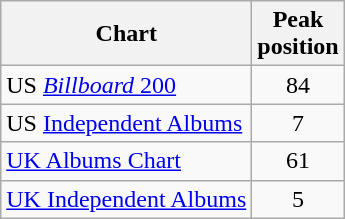<table class="wikitable">
<tr>
<th>Chart</th>
<th>Peak<br> position<br></th>
</tr>
<tr>
<td>US <a href='#'><em>Billboard</em> 200</a></td>
<td style="text-align:center;">84</td>
</tr>
<tr>
<td>US <a href='#'>Independent Albums</a></td>
<td style="text-align:center;">7</td>
</tr>
<tr>
<td><a href='#'>UK Albums Chart</a></td>
<td style="text-align:center;">61</td>
</tr>
<tr>
<td><a href='#'>UK Independent Albums</a></td>
<td style="text-align:center;">5</td>
</tr>
</table>
